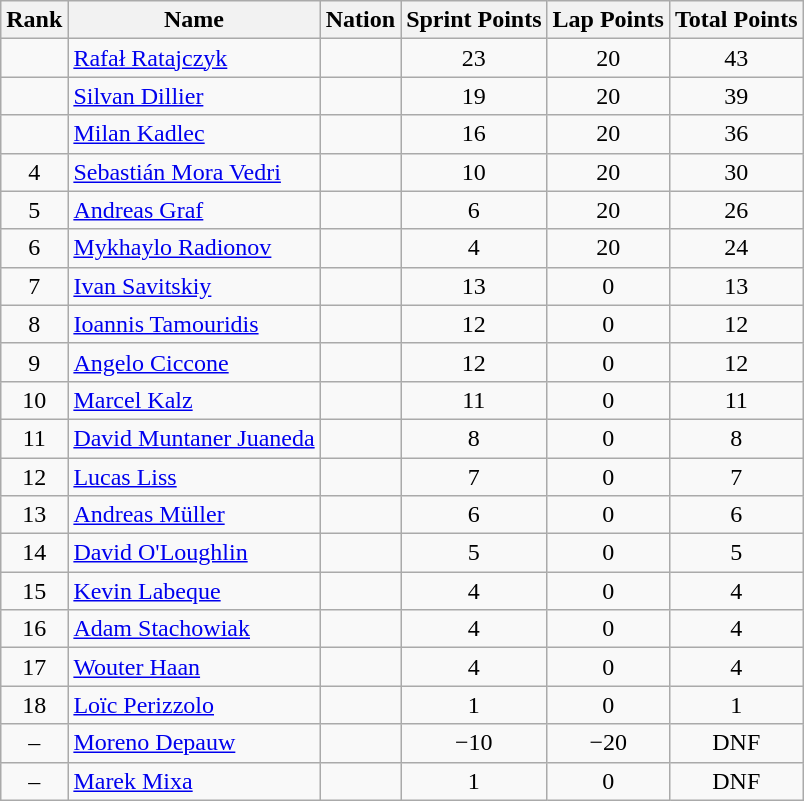<table class="wikitable sortable" style="text-align:center">
<tr>
<th>Rank</th>
<th>Name</th>
<th>Nation</th>
<th>Sprint Points</th>
<th>Lap Points</th>
<th>Total Points</th>
</tr>
<tr>
<td></td>
<td align=left><a href='#'>Rafał Ratajczyk</a></td>
<td align=left></td>
<td>23</td>
<td>20</td>
<td>43</td>
</tr>
<tr>
<td></td>
<td align=left><a href='#'>Silvan Dillier</a></td>
<td align=left></td>
<td>19</td>
<td>20</td>
<td>39</td>
</tr>
<tr>
<td></td>
<td align=left><a href='#'>Milan Kadlec</a></td>
<td align=left></td>
<td>16</td>
<td>20</td>
<td>36</td>
</tr>
<tr>
<td>4</td>
<td align=left><a href='#'>Sebastián Mora Vedri</a></td>
<td align=left></td>
<td>10</td>
<td>20</td>
<td>30</td>
</tr>
<tr>
<td>5</td>
<td align=left><a href='#'>Andreas Graf</a></td>
<td align=left></td>
<td>6</td>
<td>20</td>
<td>26</td>
</tr>
<tr>
<td>6</td>
<td align=left><a href='#'>Mykhaylo Radionov</a></td>
<td align=left></td>
<td>4</td>
<td>20</td>
<td>24</td>
</tr>
<tr>
<td>7</td>
<td align=left><a href='#'>Ivan Savitskiy</a></td>
<td align=left></td>
<td>13</td>
<td>0</td>
<td>13</td>
</tr>
<tr>
<td>8</td>
<td align=left><a href='#'>Ioannis Tamouridis</a></td>
<td align=left></td>
<td>12</td>
<td>0</td>
<td>12</td>
</tr>
<tr>
<td>9</td>
<td align=left><a href='#'>Angelo Ciccone</a></td>
<td align=left></td>
<td>12</td>
<td>0</td>
<td>12</td>
</tr>
<tr>
<td>10</td>
<td align=left><a href='#'>Marcel Kalz</a></td>
<td align=left></td>
<td>11</td>
<td>0</td>
<td>11</td>
</tr>
<tr>
<td>11</td>
<td align=left><a href='#'>David Muntaner Juaneda</a></td>
<td align=left></td>
<td>8</td>
<td>0</td>
<td>8</td>
</tr>
<tr>
<td>12</td>
<td align=left><a href='#'>Lucas Liss</a></td>
<td align=left></td>
<td>7</td>
<td>0</td>
<td>7</td>
</tr>
<tr>
<td>13</td>
<td align=left><a href='#'>Andreas Müller</a></td>
<td align=left></td>
<td>6</td>
<td>0</td>
<td>6</td>
</tr>
<tr>
<td>14</td>
<td align=left><a href='#'>David O'Loughlin</a></td>
<td align=left></td>
<td>5</td>
<td>0</td>
<td>5</td>
</tr>
<tr>
<td>15</td>
<td align=left><a href='#'>Kevin Labeque</a></td>
<td align=left></td>
<td>4</td>
<td>0</td>
<td>4</td>
</tr>
<tr>
<td>16</td>
<td align=left><a href='#'>Adam Stachowiak</a></td>
<td align=left></td>
<td>4</td>
<td>0</td>
<td>4</td>
</tr>
<tr>
<td>17</td>
<td align=left><a href='#'>Wouter Haan</a></td>
<td align=left></td>
<td>4</td>
<td>0</td>
<td>4</td>
</tr>
<tr>
<td>18</td>
<td align=left><a href='#'>Loïc Perizzolo</a></td>
<td align=left></td>
<td>1</td>
<td>0</td>
<td>1</td>
</tr>
<tr>
<td>–</td>
<td align=left><a href='#'>Moreno Depauw</a></td>
<td align=left></td>
<td>−10</td>
<td>−20</td>
<td>DNF</td>
</tr>
<tr>
<td>–</td>
<td align=left><a href='#'>Marek Mixa</a></td>
<td align=left></td>
<td>1</td>
<td>0</td>
<td>DNF</td>
</tr>
</table>
